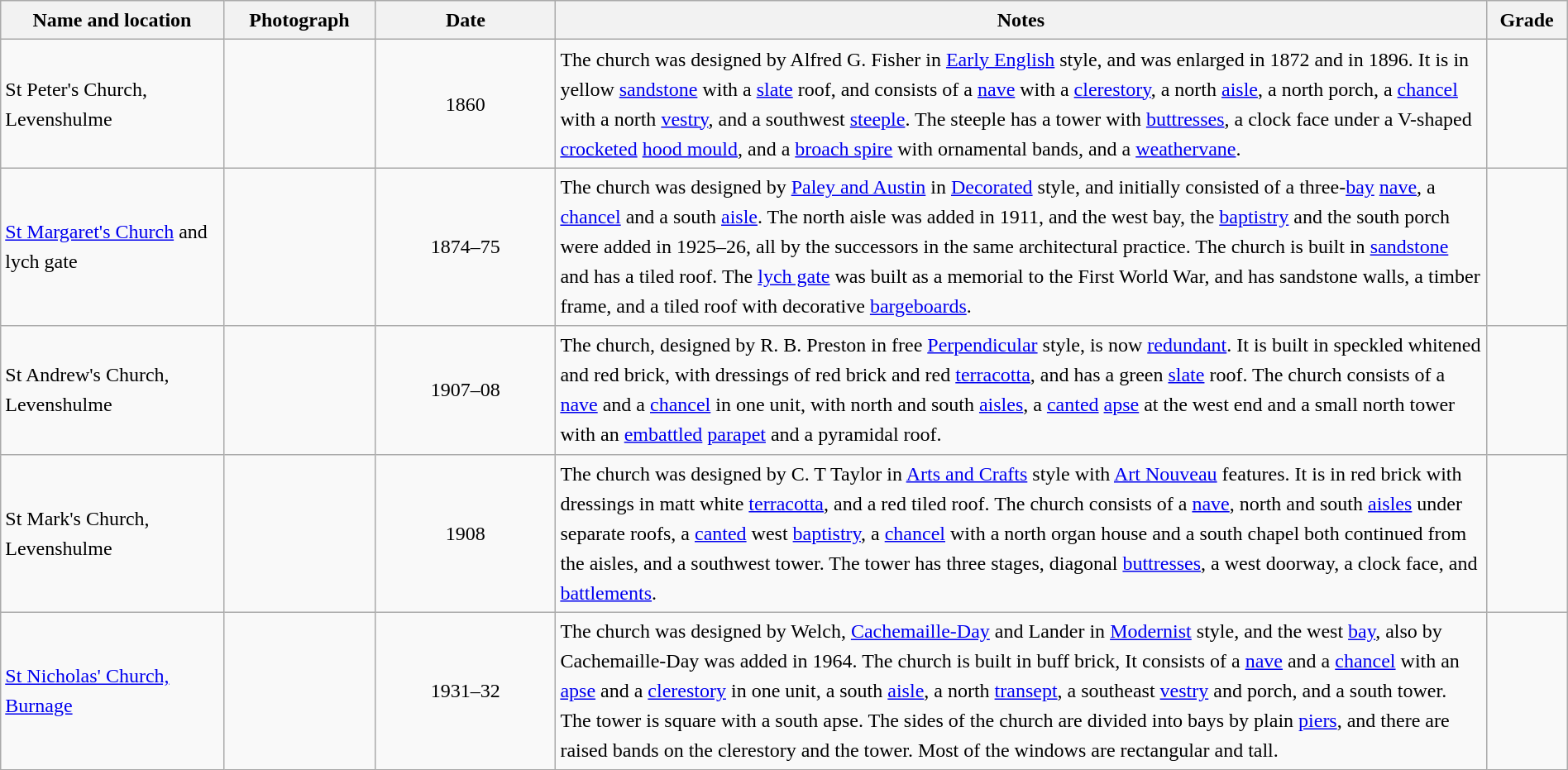<table class="wikitable sortable plainrowheaders" style="width:100%; border:0; text-align:left; line-height:150%;">
<tr>
<th scope="col" style="width:150px">Name and location</th>
<th scope="col" style="width:100px" class="unsortable">Photograph</th>
<th scope="col" style="width:120px">Date</th>
<th scope="col" style="width:650px" class="unsortable">Notes</th>
<th scope="col" style="width:50px">Grade</th>
</tr>
<tr>
<td>St Peter's Church, Levenshulme<br><small></small></td>
<td></td>
<td align="center">1860</td>
<td>The church was designed by Alfred G. Fisher in <a href='#'>Early English</a> style, and was enlarged in 1872 and in 1896. It is in yellow <a href='#'>sandstone</a> with a <a href='#'>slate</a> roof, and consists of a <a href='#'>nave</a> with a <a href='#'>clerestory</a>, a north <a href='#'>aisle</a>, a north porch, a <a href='#'>chancel</a> with a north <a href='#'>vestry</a>, and a southwest <a href='#'>steeple</a>. The steeple has a tower with <a href='#'>buttresses</a>, a clock face under a V-shaped <a href='#'>crocketed</a> <a href='#'>hood mould</a>, and a <a href='#'>broach spire</a> with ornamental bands, and a <a href='#'>weathervane</a>.</td>
<td align="center" ></td>
</tr>
<tr>
<td><a href='#'>St Margaret's Church</a> and lych gate<br><small></small></td>
<td></td>
<td align="center">1874–75</td>
<td>The church was designed by <a href='#'>Paley and Austin</a> in <a href='#'>Decorated</a> style, and initially consisted of a three-<a href='#'>bay</a> <a href='#'>nave</a>, a <a href='#'>chancel</a> and a south <a href='#'>aisle</a>. The north aisle was added in 1911, and the west bay, the <a href='#'>baptistry</a> and the south porch were added in 1925–26, all by the successors in the same architectural practice. The church is built in <a href='#'>sandstone</a> and has a tiled roof. The <a href='#'>lych gate</a> was built as a memorial to the First World War, and has sandstone walls, a timber frame, and a tiled roof with decorative <a href='#'>bargeboards</a>.</td>
<td align="center" ></td>
</tr>
<tr>
<td>St Andrew's Church, Levenshulme<br><small></small></td>
<td></td>
<td align="center">1907–08</td>
<td>The church, designed by R. B. Preston in free <a href='#'>Perpendicular</a> style, is now <a href='#'>redundant</a>. It is built in speckled whitened and red brick, with dressings of red brick and red <a href='#'>terracotta</a>, and has a green <a href='#'>slate</a> roof. The church consists of a <a href='#'>nave</a> and a <a href='#'>chancel</a> in one unit, with north and south <a href='#'>aisles</a>, a <a href='#'>canted</a> <a href='#'>apse</a> at the west end and a small north tower with an <a href='#'>embattled</a> <a href='#'>parapet</a> and a pyramidal roof.</td>
<td align="center" ></td>
</tr>
<tr>
<td>St Mark's Church, Levenshulme<br><small></small></td>
<td></td>
<td align="center">1908</td>
<td>The church was designed by C. T Taylor in <a href='#'>Arts and Crafts</a> style with <a href='#'>Art Nouveau</a> features. It is in red brick with dressings in matt white <a href='#'>terracotta</a>, and a red tiled roof. The church consists of a <a href='#'>nave</a>, north and south <a href='#'>aisles</a> under separate roofs, a <a href='#'>canted</a> west <a href='#'>baptistry</a>, a <a href='#'>chancel</a> with a north organ house and a south chapel both continued from the aisles, and a southwest tower. The tower has three stages, diagonal <a href='#'>buttresses</a>, a west doorway, a clock face, and <a href='#'>battlements</a>.</td>
<td align="center" ></td>
</tr>
<tr>
<td><a href='#'>St Nicholas' Church, Burnage</a><br><small></small></td>
<td></td>
<td align="center">1931–32</td>
<td>The church was designed by Welch, <a href='#'>Cachemaille-Day</a> and Lander in <a href='#'>Modernist</a> style, and the west <a href='#'>bay</a>, also by Cachemaille-Day was added in 1964. The church is built in buff brick, It consists of a <a href='#'>nave</a> and a <a href='#'>chancel</a> with an <a href='#'>apse</a> and a <a href='#'>clerestory</a> in one unit, a south <a href='#'>aisle</a>, a north <a href='#'>transept</a>, a southeast <a href='#'>vestry</a> and porch, and a south tower. The tower is square with a south apse. The sides of the church are divided into bays by plain <a href='#'>piers</a>, and there are raised bands on the clerestory and the tower. Most of the windows are rectangular and tall.</td>
<td align="center" ></td>
</tr>
<tr>
</tr>
</table>
